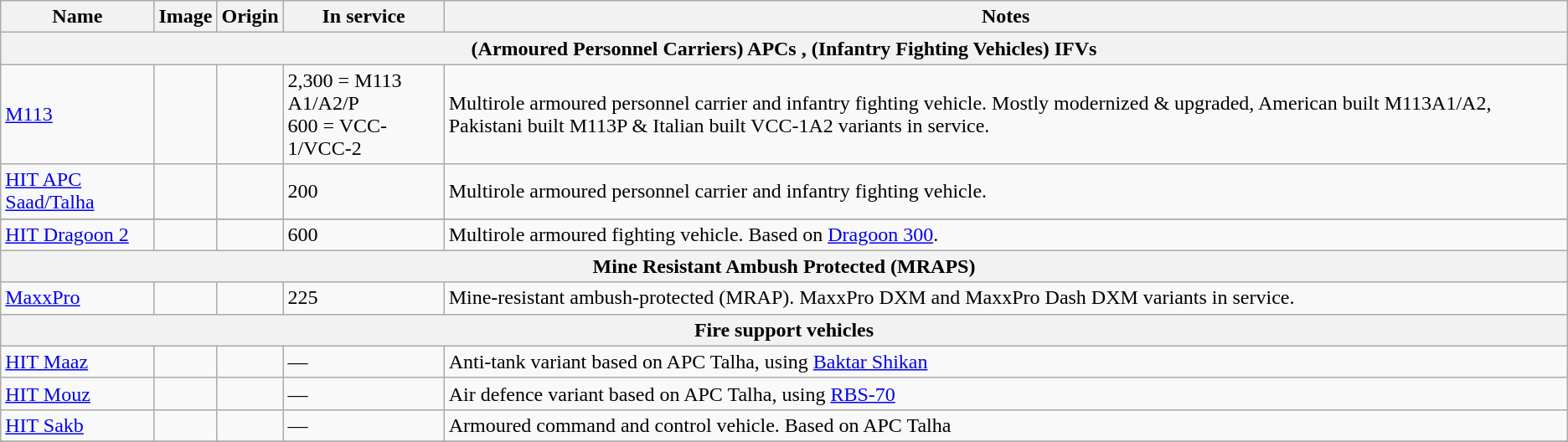<table class="wikitable">
<tr>
<th>Name</th>
<th>Image</th>
<th>Origin</th>
<th>In service</th>
<th>Notes</th>
</tr>
<tr>
<th colspan="5"><strong>(Armoured Personnel Carriers) APCs , (Infantry Fighting Vehicles) IFVs</strong></th>
</tr>
<tr>
<td><a href='#'>M113</a></td>
<td></td>
<td></td>
<td>2,300 = M113 A1/A2/P<br>600 = VCC-1/VCC-2<br></td>
<td>Multirole armoured personnel carrier and infantry fighting vehicle. Mostly modernized & upgraded, American built M113A1/A2, Pakistani built M113P & Italian built VCC-1A2 variants in service.<br></td>
</tr>
<tr>
<td><a href='#'>HIT APC Saad/Talha</a></td>
<td></td>
<td></td>
<td>200</td>
<td>Multirole armoured personnel carrier and infantry fighting vehicle.</td>
</tr>
<tr>
</tr>
<tr>
<td><a href='#'>HIT Dragoon 2</a></td>
<td></td>
<td></td>
<td>600</td>
<td>Multirole armoured fighting vehicle. Based on <a href='#'>Dragoon 300</a>.</td>
</tr>
<tr>
<th colspan="5">Mine Resistant Ambush Protected (MRAPS)</th>
</tr>
<tr>
<td><a href='#'>MaxxPro</a></td>
<td></td>
<td></td>
<td>225</td>
<td>Mine-resistant ambush-protected (MRAP). MaxxPro DXM and MaxxPro Dash DXM variants in service.</td>
</tr>
<tr>
<th colspan="5">Fire support vehicles</th>
</tr>
<tr>
<td><a href='#'>HIT Maaz</a></td>
<td></td>
<td></td>
<td>—</td>
<td>Anti-tank variant based on APC Talha, using <a href='#'>Baktar Shikan</a></td>
</tr>
<tr>
<td><a href='#'>HIT Mouz</a></td>
<td></td>
<td></td>
<td>—</td>
<td>Air defence variant based on APC Talha, using <a href='#'>RBS-70</a></td>
</tr>
<tr>
<td><a href='#'>HIT Sakb</a></td>
<td></td>
<td></td>
<td>—</td>
<td>Armoured command and control vehicle. Based on APC Talha </td>
</tr>
<tr>
</tr>
</table>
